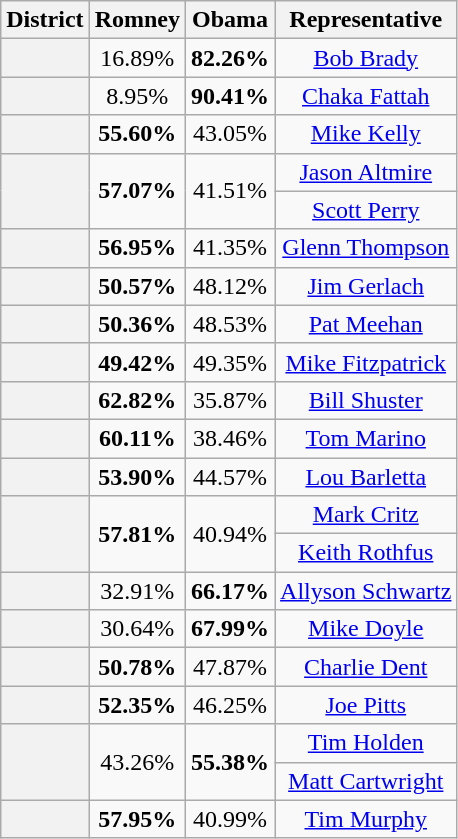<table class=wikitable>
<tr>
<th>District</th>
<th>Romney</th>
<th>Obama</th>
<th>Representative</th>
</tr>
<tr align=center>
<th></th>
<td>16.89%</td>
<td><strong>82.26%</strong></td>
<td><a href='#'>Bob Brady</a></td>
</tr>
<tr align=center>
<th></th>
<td>8.95%</td>
<td><strong>90.41%</strong></td>
<td><a href='#'>Chaka Fattah</a></td>
</tr>
<tr align=center>
<th></th>
<td><strong>55.60%</strong></td>
<td>43.05%</td>
<td><a href='#'>Mike Kelly</a></td>
</tr>
<tr align=center>
<th rowspan=2 ></th>
<td rowspan=2><strong>57.07%</strong></td>
<td rowspan=2>41.51%</td>
<td><a href='#'>Jason Altmire</a></td>
</tr>
<tr align=center>
<td><a href='#'>Scott Perry</a></td>
</tr>
<tr align=center>
<th></th>
<td><strong>56.95%</strong></td>
<td>41.35%</td>
<td><a href='#'>Glenn Thompson</a></td>
</tr>
<tr align=center>
<th></th>
<td><strong>50.57%</strong></td>
<td>48.12%</td>
<td><a href='#'>Jim Gerlach</a></td>
</tr>
<tr align=center>
<th></th>
<td><strong>50.36%</strong></td>
<td>48.53%</td>
<td><a href='#'>Pat Meehan</a></td>
</tr>
<tr align=center>
<th></th>
<td><strong>49.42%</strong></td>
<td>49.35%</td>
<td><a href='#'>Mike Fitzpatrick</a></td>
</tr>
<tr align=center>
<th></th>
<td><strong>62.82%</strong></td>
<td>35.87%</td>
<td><a href='#'>Bill Shuster</a></td>
</tr>
<tr align=center>
<th></th>
<td><strong>60.11%</strong></td>
<td>38.46%</td>
<td><a href='#'>Tom Marino</a></td>
</tr>
<tr align=center>
<th></th>
<td><strong>53.90%</strong></td>
<td>44.57%</td>
<td><a href='#'>Lou Barletta</a></td>
</tr>
<tr align=center>
<th rowspan=2 ></th>
<td rowspan=2><strong>57.81%</strong></td>
<td rowspan=2>40.94%</td>
<td><a href='#'>Mark Critz</a></td>
</tr>
<tr align=center>
<td><a href='#'>Keith Rothfus</a></td>
</tr>
<tr align=center>
<th></th>
<td>32.91%</td>
<td><strong>66.17%</strong></td>
<td><a href='#'>Allyson Schwartz</a></td>
</tr>
<tr align=center>
<th></th>
<td>30.64%</td>
<td><strong>67.99%</strong></td>
<td><a href='#'>Mike Doyle</a></td>
</tr>
<tr align=center>
<th></th>
<td><strong>50.78%</strong></td>
<td>47.87%</td>
<td><a href='#'>Charlie Dent</a></td>
</tr>
<tr align=center>
<th></th>
<td><strong>52.35%</strong></td>
<td>46.25%</td>
<td><a href='#'>Joe Pitts</a></td>
</tr>
<tr align=center>
<th rowspan=2 ></th>
<td rowspan=2>43.26%</td>
<td rowspan=2><strong>55.38%</strong></td>
<td><a href='#'>Tim Holden</a></td>
</tr>
<tr align=center>
<td><a href='#'>Matt Cartwright</a></td>
</tr>
<tr align=center>
<th></th>
<td><strong>57.95%</strong></td>
<td>40.99%</td>
<td><a href='#'>Tim Murphy</a></td>
</tr>
</table>
